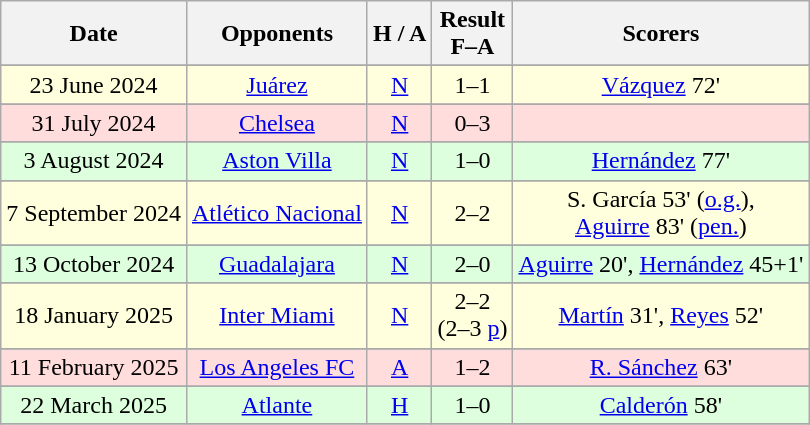<table class="wikitable" style="text-align:center">
<tr>
<th>Date</th>
<th>Opponents</th>
<th>H / A</th>
<th>Result<br>F–A</th>
<th>Scorers</th>
</tr>
<tr style=>
</tr>
<tr bgcolor="#ffffdd">
<td>23 June 2024</td>
<td> <a href='#'>Juárez</a></td>
<td><a href='#'>N</a></td>
<td>1–1</td>
<td><a href='#'>Vázquez</a> 72'</td>
</tr>
<tr>
</tr>
<tr style=>
</tr>
<tr bgcolor="#ffdddd">
<td>31 July 2024</td>
<td> <a href='#'>Chelsea</a></td>
<td><a href='#'>N</a></td>
<td>0–3</td>
<td></td>
</tr>
<tr>
</tr>
<tr style=>
</tr>
<tr bgcolor="#ddffdd">
<td>3 August 2024</td>
<td> <a href='#'>Aston Villa</a></td>
<td><a href='#'>N</a></td>
<td>1–0</td>
<td><a href='#'>Hernández</a> 77'</td>
</tr>
<tr>
</tr>
<tr style=>
</tr>
<tr bgcolor="#ffffdd">
<td>7 September 2024</td>
<td> <a href='#'>Atlético Nacional</a></td>
<td><a href='#'>N</a></td>
<td>2–2</td>
<td>S. García 53' (<a href='#'>o.g.</a>),<br><a href='#'>Aguirre</a> 83' (<a href='#'>pen.</a>)</td>
</tr>
<tr>
</tr>
<tr style=>
</tr>
<tr bgcolor="#ddffdd">
<td>13 October 2024</td>
<td> <a href='#'>Guadalajara</a></td>
<td><a href='#'>N</a></td>
<td>2–0</td>
<td><a href='#'>Aguirre</a> 20', <a href='#'>Hernández</a> 45+1'</td>
</tr>
<tr>
</tr>
<tr style=>
</tr>
<tr bgcolor="#ffffdd">
<td>18 January 2025</td>
<td> <a href='#'>Inter Miami</a></td>
<td><a href='#'>N</a></td>
<td>2–2<br>(2–3 <a href='#'>p</a>)</td>
<td><a href='#'>Martín</a> 31', <a href='#'>Reyes</a> 52'</td>
</tr>
<tr>
</tr>
<tr style=>
</tr>
<tr bgcolor="#ffdddd">
<td>11 February 2025</td>
<td> <a href='#'>Los Angeles FC</a></td>
<td><a href='#'>A</a></td>
<td>1–2</td>
<td><a href='#'>R. Sánchez</a> 63'</td>
</tr>
<tr>
</tr>
<tr style=>
</tr>
<tr bgcolor="#ddffdd">
<td>22 March 2025</td>
<td> <a href='#'>Atlante</a></td>
<td><a href='#'>H</a></td>
<td>1–0</td>
<td><a href='#'>Calderón</a> 58'</td>
</tr>
<tr>
</tr>
</table>
